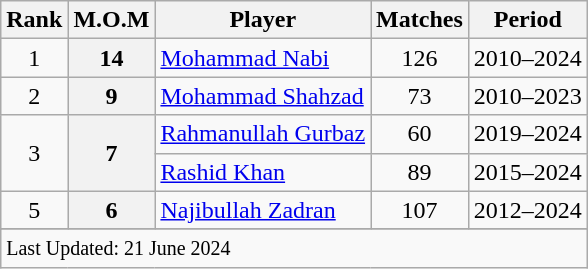<table class="wikitable plainrowheaders sortable">
<tr>
<th scope=col>Rank</th>
<th scope=col>M.O.M</th>
<th scope=col>Player</th>
<th scope=col>Matches</th>
<th scope=col>Period</th>
</tr>
<tr>
<td align=center>1</td>
<th scope=row style=text-align:center;>14</th>
<td><a href='#'>Mohammad Nabi</a></td>
<td align=center>126</td>
<td>2010–2024</td>
</tr>
<tr>
<td align=center>2</td>
<th scope=row style=text-align:center;>9</th>
<td><a href='#'>Mohammad Shahzad</a></td>
<td align=center>73</td>
<td>2010–2023</td>
</tr>
<tr>
<td align=center rowspan=2>3</td>
<th scope=row style=text-align:center; rowspan=2>7</th>
<td><a href='#'>Rahmanullah Gurbaz</a></td>
<td align=center>60</td>
<td>2019–2024</td>
</tr>
<tr>
<td><a href='#'>Rashid Khan</a></td>
<td align=center>89</td>
<td>2015–2024</td>
</tr>
<tr>
<td align=center>5</td>
<th scope=row style=text-align:center;>6</th>
<td><a href='#'>Najibullah Zadran</a></td>
<td align=center>107</td>
<td>2012–2024</td>
</tr>
<tr>
</tr>
<tr class=sortbottom>
<td colspan=7><small>Last Updated: 21 June 2024</small></td>
</tr>
</table>
